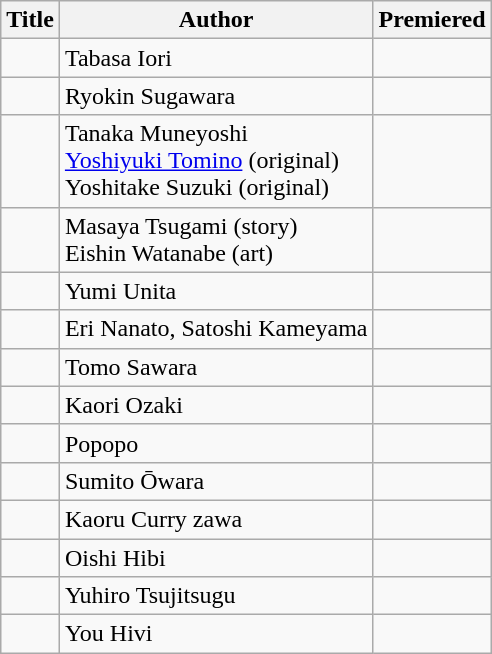<table class="wikitable sortable">
<tr>
<th scope="col">Title</th>
<th scope="col">Author</th>
<th scope="col">Premiered</th>
</tr>
<tr>
<td></td>
<td>Tabasa Iori</td>
<td></td>
</tr>
<tr>
<td></td>
<td>Ryokin Sugawara</td>
<td></td>
</tr>
<tr>
<td></td>
<td>Tanaka Muneyoshi<br><a href='#'>Yoshiyuki Tomino</a> (original)<br>Yoshitake Suzuki (original)</td>
<td></td>
</tr>
<tr>
<td></td>
<td>Masaya Tsugami (story)<br>Eishin Watanabe (art)</td>
<td></td>
</tr>
<tr>
<td></td>
<td>Yumi Unita</td>
<td></td>
</tr>
<tr>
<td></td>
<td>Eri Nanato, Satoshi Kameyama</td>
<td></td>
</tr>
<tr>
<td></td>
<td>Tomo Sawara</td>
<td></td>
</tr>
<tr>
<td></td>
<td>Kaori Ozaki</td>
<td></td>
</tr>
<tr>
<td></td>
<td>Popopo</td>
<td></td>
</tr>
<tr>
<td></td>
<td>Sumito Ōwara</td>
<td></td>
</tr>
<tr>
<td></td>
<td>Kaoru Curry zawa</td>
<td></td>
</tr>
<tr>
<td></td>
<td>Oishi Hibi</td>
<td></td>
</tr>
<tr>
<td></td>
<td>Yuhiro Tsujitsugu</td>
<td></td>
</tr>
<tr>
<td></td>
<td>You Hivi</td>
<td></td>
</tr>
</table>
